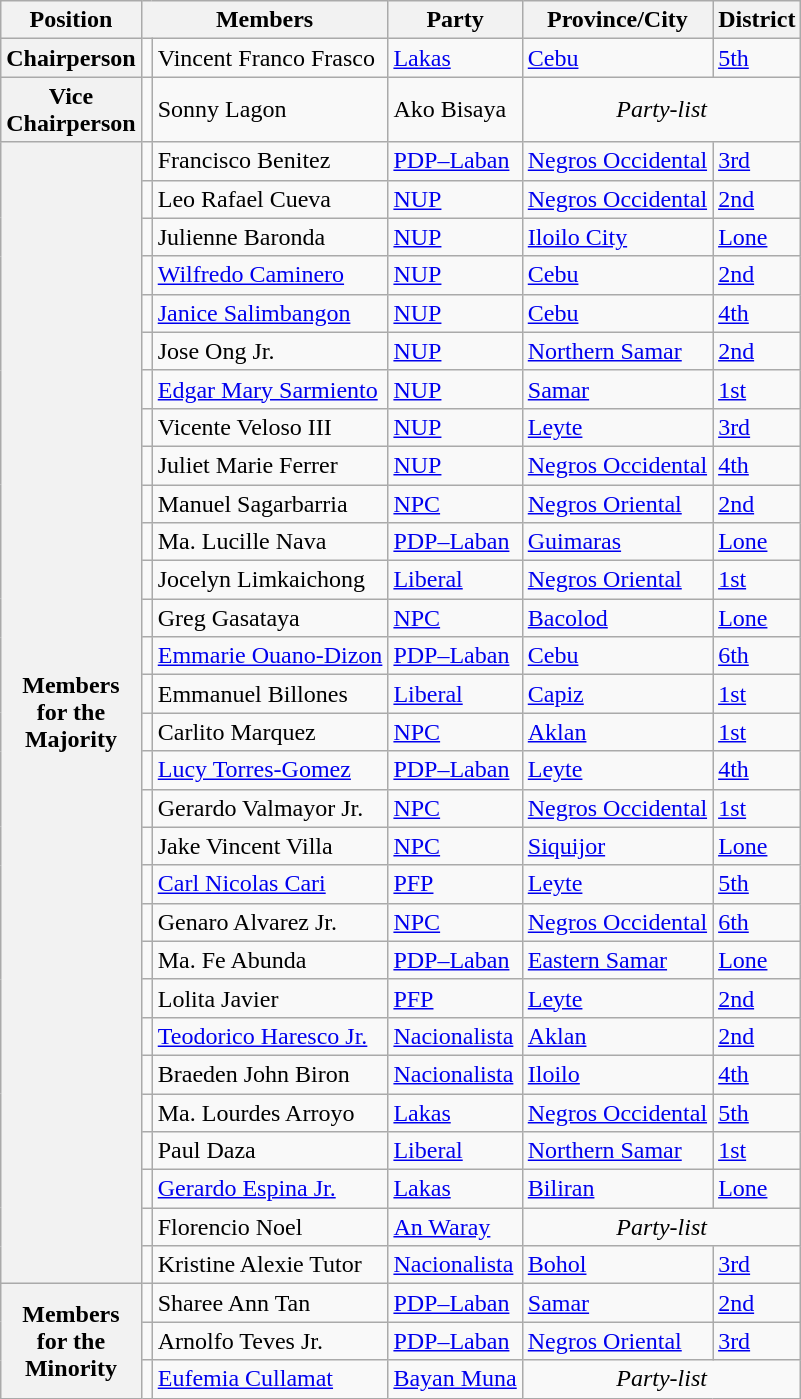<table class="wikitable" style="font-size: 100%;">
<tr>
<th>Position</th>
<th colspan="2">Members</th>
<th>Party</th>
<th>Province/City</th>
<th>District</th>
</tr>
<tr>
<th>Chairperson</th>
<td></td>
<td>Vincent Franco Frasco</td>
<td><a href='#'>Lakas</a></td>
<td><a href='#'>Cebu</a></td>
<td><a href='#'>5th</a></td>
</tr>
<tr>
<th rowspan="1">Vice<br>Chairperson</th>
<td></td>
<td>Sonny Lagon</td>
<td>Ako Bisaya</td>
<td align="center" colspan="2"><em>Party-list</em></td>
</tr>
<tr>
<th rowspan="30">Members<br>for the<br>Majority</th>
<td></td>
<td>Francisco Benitez</td>
<td><a href='#'>PDP–Laban</a></td>
<td><a href='#'>Negros Occidental</a></td>
<td><a href='#'>3rd</a></td>
</tr>
<tr>
<td></td>
<td>Leo Rafael Cueva</td>
<td><a href='#'>NUP</a></td>
<td><a href='#'>Negros Occidental</a></td>
<td><a href='#'>2nd</a></td>
</tr>
<tr>
<td></td>
<td>Julienne Baronda</td>
<td><a href='#'>NUP</a></td>
<td><a href='#'>Iloilo City</a></td>
<td><a href='#'>Lone</a></td>
</tr>
<tr>
<td></td>
<td><a href='#'>Wilfredo Caminero</a></td>
<td><a href='#'>NUP</a></td>
<td><a href='#'>Cebu</a></td>
<td><a href='#'>2nd</a></td>
</tr>
<tr>
<td></td>
<td><a href='#'>Janice Salimbangon</a></td>
<td><a href='#'>NUP</a></td>
<td><a href='#'>Cebu</a></td>
<td><a href='#'>4th</a></td>
</tr>
<tr>
<td></td>
<td>Jose Ong Jr.</td>
<td><a href='#'>NUP</a></td>
<td><a href='#'>Northern Samar</a></td>
<td><a href='#'>2nd</a></td>
</tr>
<tr>
<td></td>
<td><a href='#'>Edgar Mary Sarmiento</a></td>
<td><a href='#'>NUP</a></td>
<td><a href='#'>Samar</a></td>
<td><a href='#'>1st</a></td>
</tr>
<tr>
<td></td>
<td>Vicente Veloso III</td>
<td><a href='#'>NUP</a></td>
<td><a href='#'>Leyte</a></td>
<td><a href='#'>3rd</a></td>
</tr>
<tr>
<td></td>
<td>Juliet Marie Ferrer</td>
<td><a href='#'>NUP</a></td>
<td><a href='#'>Negros Occidental</a></td>
<td><a href='#'>4th</a></td>
</tr>
<tr>
<td></td>
<td>Manuel Sagarbarria</td>
<td><a href='#'>NPC</a></td>
<td><a href='#'>Negros Oriental</a></td>
<td><a href='#'>2nd</a></td>
</tr>
<tr>
<td></td>
<td>Ma. Lucille Nava</td>
<td><a href='#'>PDP–Laban</a></td>
<td><a href='#'>Guimaras</a></td>
<td><a href='#'>Lone</a></td>
</tr>
<tr>
<td></td>
<td>Jocelyn Limkaichong</td>
<td><a href='#'>Liberal</a></td>
<td><a href='#'>Negros Oriental</a></td>
<td><a href='#'>1st</a></td>
</tr>
<tr>
<td></td>
<td>Greg Gasataya</td>
<td><a href='#'>NPC</a></td>
<td><a href='#'>Bacolod</a></td>
<td><a href='#'>Lone</a></td>
</tr>
<tr>
<td></td>
<td><a href='#'>Emmarie Ouano-Dizon</a></td>
<td><a href='#'>PDP–Laban</a></td>
<td><a href='#'>Cebu</a></td>
<td><a href='#'>6th</a></td>
</tr>
<tr>
<td></td>
<td>Emmanuel Billones</td>
<td><a href='#'>Liberal</a></td>
<td><a href='#'>Capiz</a></td>
<td><a href='#'>1st</a></td>
</tr>
<tr>
<td></td>
<td>Carlito Marquez</td>
<td><a href='#'>NPC</a></td>
<td><a href='#'>Aklan</a></td>
<td><a href='#'>1st</a></td>
</tr>
<tr>
<td></td>
<td><a href='#'>Lucy Torres-Gomez</a></td>
<td><a href='#'>PDP–Laban</a></td>
<td><a href='#'>Leyte</a></td>
<td><a href='#'>4th</a></td>
</tr>
<tr>
<td></td>
<td>Gerardo Valmayor Jr.</td>
<td><a href='#'>NPC</a></td>
<td><a href='#'>Negros Occidental</a></td>
<td><a href='#'>1st</a></td>
</tr>
<tr>
<td></td>
<td>Jake Vincent Villa</td>
<td><a href='#'>NPC</a></td>
<td><a href='#'>Siquijor</a></td>
<td><a href='#'>Lone</a></td>
</tr>
<tr>
<td></td>
<td><a href='#'>Carl Nicolas Cari</a></td>
<td><a href='#'>PFP</a></td>
<td><a href='#'>Leyte</a></td>
<td><a href='#'>5th</a></td>
</tr>
<tr>
<td></td>
<td>Genaro Alvarez Jr.</td>
<td><a href='#'>NPC</a></td>
<td><a href='#'>Negros Occidental</a></td>
<td><a href='#'>6th</a></td>
</tr>
<tr>
<td></td>
<td>Ma. Fe Abunda</td>
<td><a href='#'>PDP–Laban</a></td>
<td><a href='#'>Eastern Samar</a></td>
<td><a href='#'>Lone</a></td>
</tr>
<tr>
<td></td>
<td>Lolita Javier</td>
<td><a href='#'>PFP</a></td>
<td><a href='#'>Leyte</a></td>
<td><a href='#'>2nd</a></td>
</tr>
<tr>
<td></td>
<td><a href='#'>Teodorico Haresco Jr.</a></td>
<td><a href='#'>Nacionalista</a></td>
<td><a href='#'>Aklan</a></td>
<td><a href='#'>2nd</a></td>
</tr>
<tr>
<td></td>
<td>Braeden John Biron</td>
<td><a href='#'>Nacionalista</a></td>
<td><a href='#'>Iloilo</a></td>
<td><a href='#'>4th</a></td>
</tr>
<tr>
<td></td>
<td>Ma. Lourdes Arroyo</td>
<td><a href='#'>Lakas</a></td>
<td><a href='#'>Negros Occidental</a></td>
<td><a href='#'>5th</a></td>
</tr>
<tr>
<td></td>
<td>Paul Daza</td>
<td><a href='#'>Liberal</a></td>
<td><a href='#'>Northern Samar</a></td>
<td><a href='#'>1st</a></td>
</tr>
<tr>
<td></td>
<td><a href='#'>Gerardo Espina Jr.</a></td>
<td><a href='#'>Lakas</a></td>
<td><a href='#'>Biliran</a></td>
<td><a href='#'>Lone</a></td>
</tr>
<tr>
<td></td>
<td>Florencio Noel</td>
<td><a href='#'>An Waray</a></td>
<td align="center" colspan="2"><em>Party-list</em></td>
</tr>
<tr>
<td></td>
<td>Kristine Alexie Tutor</td>
<td><a href='#'>Nacionalista</a></td>
<td><a href='#'>Bohol</a></td>
<td><a href='#'>3rd</a></td>
</tr>
<tr>
<th rowspan="3">Members<br>for the<br>Minority</th>
<td></td>
<td>Sharee Ann Tan</td>
<td><a href='#'>PDP–Laban</a></td>
<td><a href='#'>Samar</a></td>
<td><a href='#'>2nd</a></td>
</tr>
<tr>
<td></td>
<td>Arnolfo Teves Jr.</td>
<td><a href='#'>PDP–Laban</a></td>
<td><a href='#'>Negros Oriental</a></td>
<td><a href='#'>3rd</a></td>
</tr>
<tr>
<td></td>
<td><a href='#'>Eufemia Cullamat</a></td>
<td><a href='#'>Bayan Muna</a></td>
<td align="center" colspan="2"><em>Party-list</em></td>
</tr>
</table>
